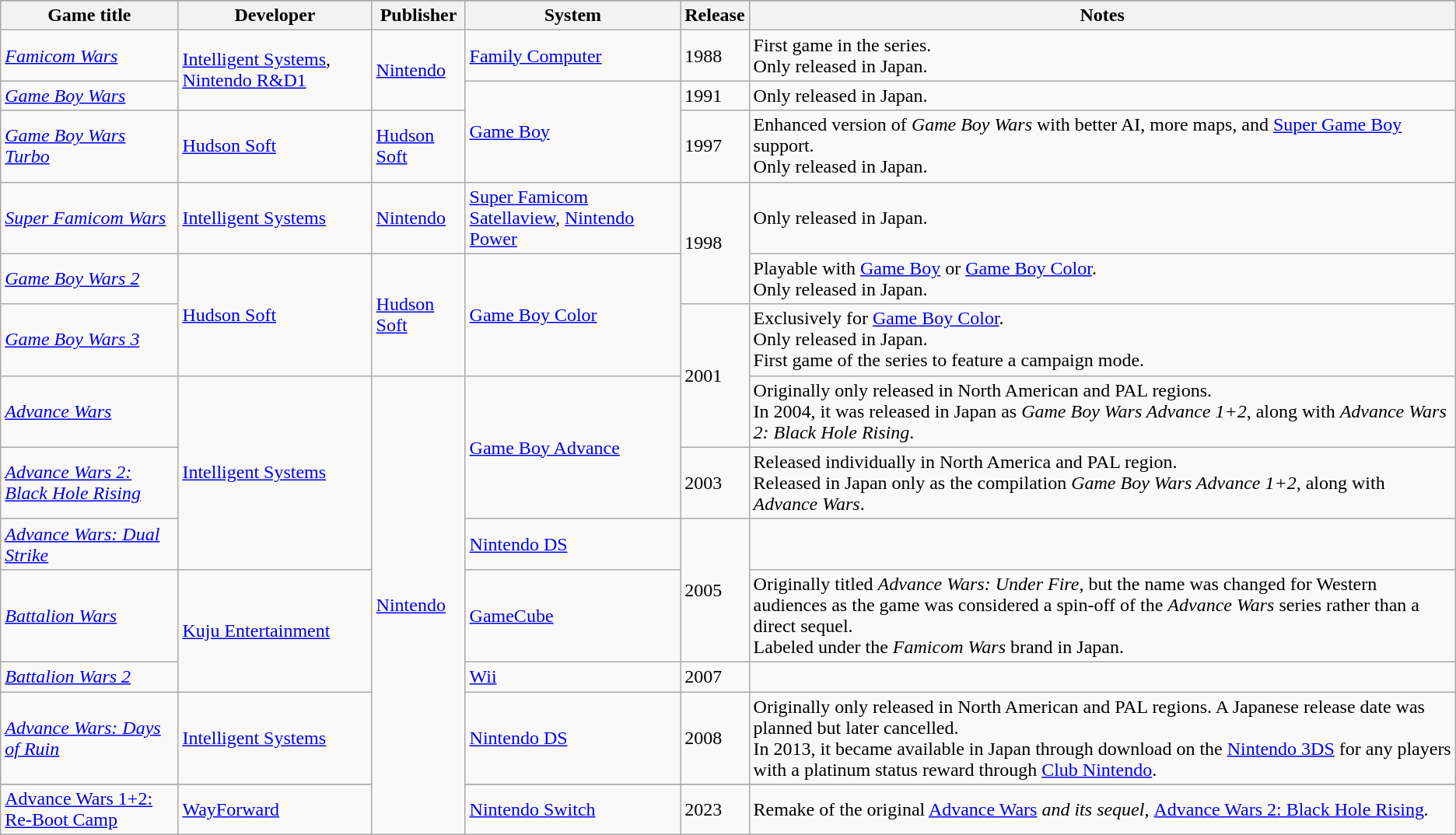<table class="wikitable">
<tr>
</tr>
<tr style="white-space:nowrap">
<th>Game title</th>
<th>Developer</th>
<th>Publisher</th>
<th>System</th>
<th>Release</th>
<th>Notes</th>
</tr>
<tr>
<td><em><a href='#'>Famicom Wars</a></em></td>
<td rowspan="2"><a href='#'>Intelligent Systems</a>, <a href='#'>Nintendo R&D1</a></td>
<td rowspan="2"><a href='#'>Nintendo</a></td>
<td><a href='#'>Family Computer</a></td>
<td>1988</td>
<td>First game in the series.<br>Only released in Japan.</td>
</tr>
<tr>
<td><em><a href='#'>Game Boy Wars</a></em></td>
<td rowspan="2"><a href='#'>Game Boy</a></td>
<td>1991</td>
<td>Only released in Japan.</td>
</tr>
<tr>
<td><em><a href='#'>Game Boy Wars Turbo</a></em></td>
<td><a href='#'>Hudson Soft</a></td>
<td><a href='#'>Hudson Soft</a></td>
<td>1997</td>
<td>Enhanced version of <em>Game Boy Wars</em> with better AI, more maps, and <a href='#'>Super Game Boy</a> support.<br>Only released in Japan.</td>
</tr>
<tr>
<td><em><a href='#'>Super Famicom Wars</a></em></td>
<td><a href='#'>Intelligent Systems</a></td>
<td><a href='#'>Nintendo</a></td>
<td><a href='#'>Super Famicom Satellaview</a>, <a href='#'>Nintendo Power</a></td>
<td rowspan="2">1998</td>
<td>Only released in Japan.</td>
</tr>
<tr>
<td><em><a href='#'>Game Boy Wars 2</a></em></td>
<td rowspan="2"><a href='#'>Hudson Soft</a></td>
<td rowspan="2"><a href='#'>Hudson Soft</a></td>
<td rowspan="2"><a href='#'>Game Boy Color</a></td>
<td>Playable with <a href='#'>Game Boy</a> or <a href='#'>Game Boy Color</a>.<br>Only released in Japan.</td>
</tr>
<tr>
<td><em><a href='#'>Game Boy Wars 3</a></em></td>
<td rowspan="2">2001</td>
<td>Exclusively for <a href='#'>Game Boy Color</a>.<br>Only released in Japan.<br>First game of the series to feature a campaign mode.</td>
</tr>
<tr>
<td><em><a href='#'>Advance Wars</a></em></td>
<td rowspan="3"><a href='#'>Intelligent Systems</a></td>
<td rowspan="8"><a href='#'>Nintendo</a></td>
<td rowspan="2"><a href='#'>Game Boy Advance</a></td>
<td>Originally only released in North American and PAL regions.<br>In 2004, it was released in Japan as <em>Game Boy Wars Advance 1+2</em>, along with <em>Advance Wars 2: Black Hole Rising</em>.</td>
</tr>
<tr>
<td><em><a href='#'>Advance Wars 2: Black Hole Rising</a></em></td>
<td>2003</td>
<td>Released individually in North America and PAL region.<br>Released in Japan only as the compilation <em>Game Boy Wars Advance 1+2</em>, along with <em>Advance Wars</em>.</td>
</tr>
<tr>
<td><em><a href='#'>Advance Wars: Dual Strike</a></em></td>
<td><a href='#'>Nintendo DS</a></td>
<td rowspan="2">2005</td>
<td></td>
</tr>
<tr>
<td><em><a href='#'>Battalion Wars</a></em></td>
<td rowspan="2"><a href='#'>Kuju Entertainment</a></td>
<td><a href='#'>GameCube</a></td>
<td>Originally titled <em>Advance Wars: Under Fire</em>, but the name was changed for Western audiences as the game was considered a spin-off of the <em>Advance Wars</em> series rather than a direct sequel.<br>Labeled under the <em>Famicom Wars</em> brand in Japan.</td>
</tr>
<tr>
<td><em><a href='#'>Battalion Wars 2</a></em></td>
<td><a href='#'>Wii</a></td>
<td>2007</td>
<td></td>
</tr>
<tr>
<td><a href='#'><em>Advance Wars: Days of Ruin</a></td>
<td><a href='#'>Intelligent Systems</a></td>
<td><a href='#'>Nintendo DS</a></td>
<td>2008</td>
<td>Originally only released in North American and PAL regions. A Japanese release date was planned but later cancelled.<br>In 2013, it became available in Japan through download on the <a href='#'>Nintendo 3DS</a> for any players with a platinum status reward through <a href='#'>Club Nintendo</a>.</td>
</tr>
<tr>
</tr>
<tr>
<td></em><a href='#'>Advance Wars 1+2: Re-Boot Camp</a><em></td>
<td><a href='#'>WayForward</a></td>
<td><a href='#'>Nintendo Switch</a></td>
<td>2023</td>
<td>Remake of the original </em><a href='#'>Advance Wars</a><em> and its sequel, </em><a href='#'>Advance Wars 2: Black Hole Rising</a><em>.</td>
</tr>
</table>
